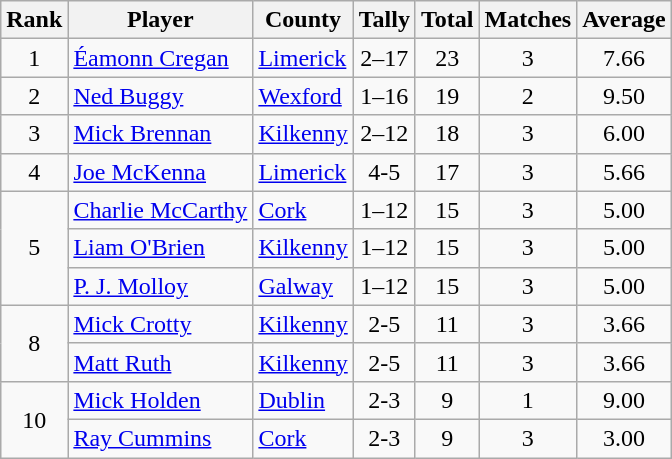<table class="wikitable">
<tr>
<th>Rank</th>
<th>Player</th>
<th>County</th>
<th>Tally</th>
<th>Total</th>
<th>Matches</th>
<th>Average</th>
</tr>
<tr>
<td rowspan=1 align=center>1</td>
<td><a href='#'>Éamonn Cregan</a></td>
<td><a href='#'>Limerick</a></td>
<td align=center>2–17</td>
<td align=center>23</td>
<td align=center>3</td>
<td align=center>7.66</td>
</tr>
<tr>
<td rowspan=1 align=center>2</td>
<td><a href='#'>Ned Buggy</a></td>
<td><a href='#'>Wexford</a></td>
<td align=center>1–16</td>
<td align=center>19</td>
<td align=center>2</td>
<td align=center>9.50</td>
</tr>
<tr>
<td rowspan=1 align=center>3</td>
<td><a href='#'>Mick Brennan</a></td>
<td><a href='#'>Kilkenny</a></td>
<td align=center>2–12</td>
<td align=center>18</td>
<td align=center>3</td>
<td align=center>6.00</td>
</tr>
<tr>
<td rowspan=1 align=center>4</td>
<td><a href='#'>Joe McKenna</a></td>
<td><a href='#'>Limerick</a></td>
<td align=center>4-5</td>
<td align=center>17</td>
<td align=center>3</td>
<td align=center>5.66</td>
</tr>
<tr>
<td rowspan=3 align=center>5</td>
<td><a href='#'>Charlie McCarthy</a></td>
<td><a href='#'>Cork</a></td>
<td align=center>1–12</td>
<td align=center>15</td>
<td align=center>3</td>
<td align=center>5.00</td>
</tr>
<tr>
<td><a href='#'>Liam O'Brien</a></td>
<td><a href='#'>Kilkenny</a></td>
<td align=center>1–12</td>
<td align=center>15</td>
<td align=center>3</td>
<td align=center>5.00</td>
</tr>
<tr>
<td><a href='#'>P. J. Molloy</a></td>
<td><a href='#'>Galway</a></td>
<td align=center>1–12</td>
<td align=center>15</td>
<td align=center>3</td>
<td align=center>5.00</td>
</tr>
<tr>
<td rowspan=2 align=center>8</td>
<td><a href='#'>Mick Crotty</a></td>
<td><a href='#'>Kilkenny</a></td>
<td align=center>2-5</td>
<td align=center>11</td>
<td align=center>3</td>
<td align=center>3.66</td>
</tr>
<tr>
<td><a href='#'>Matt Ruth</a></td>
<td><a href='#'>Kilkenny</a></td>
<td align=center>2-5</td>
<td align=center>11</td>
<td align=center>3</td>
<td align=center>3.66</td>
</tr>
<tr>
<td rowspan=2 align=center>10</td>
<td><a href='#'>Mick Holden</a></td>
<td><a href='#'>Dublin</a></td>
<td align=center>2-3</td>
<td align=center>9</td>
<td align=center>1</td>
<td align=center>9.00</td>
</tr>
<tr>
<td><a href='#'>Ray Cummins</a></td>
<td><a href='#'>Cork</a></td>
<td align=center>2-3</td>
<td align=center>9</td>
<td align=center>3</td>
<td align=center>3.00</td>
</tr>
</table>
